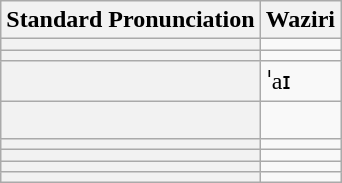<table class="wikitable">
<tr>
<th>Standard Pronunciation</th>
<th>Waziri</th>
</tr>
<tr>
<th></th>
<td></td>
</tr>
<tr>
<th></th>
<td></td>
</tr>
<tr>
<th></th>
<td>ˈaɪ</td>
</tr>
<tr>
<th></th>
<td><br></td>
</tr>
<tr>
<th></th>
<td></td>
</tr>
<tr>
<th></th>
<td></td>
</tr>
<tr>
<th></th>
<td></td>
</tr>
<tr>
<th></th>
<td></td>
</tr>
</table>
